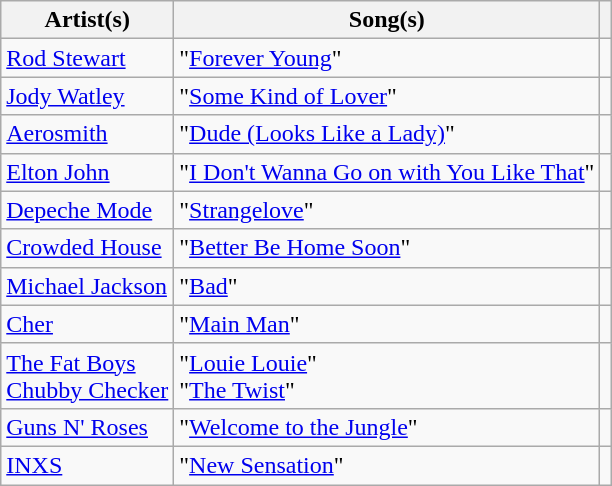<table class="wikitable plainrowheaders">
<tr>
<th scope="col">Artist(s)</th>
<th scope="col">Song(s)</th>
<th scope="col"></th>
</tr>
<tr>
<td><a href='#'>Rod Stewart</a></td>
<td>"<a href='#'>Forever Young</a>"</td>
<td style="text-align:center;"></td>
</tr>
<tr>
<td><a href='#'>Jody Watley</a></td>
<td>"<a href='#'>Some Kind of Lover</a>"</td>
<td style="text-align:center;"></td>
</tr>
<tr>
<td><a href='#'>Aerosmith</a></td>
<td>"<a href='#'>Dude (Looks Like a Lady)</a>"</td>
<td style="text-align:center;"></td>
</tr>
<tr>
<td><a href='#'>Elton John</a></td>
<td>"<a href='#'>I Don't Wanna Go on with You Like That</a>" </td>
<td style="text-align:center;"></td>
</tr>
<tr>
<td><a href='#'>Depeche Mode</a></td>
<td>"<a href='#'>Strangelove</a>"</td>
<td style="text-align:center;"></td>
</tr>
<tr>
<td><a href='#'>Crowded House</a></td>
<td>"<a href='#'>Better Be Home Soon</a>"</td>
<td style="text-align:center;"></td>
</tr>
<tr>
<td><a href='#'>Michael Jackson</a></td>
<td>"<a href='#'>Bad</a>" </td>
<td style="text-align:center;"></td>
</tr>
<tr>
<td><a href='#'>Cher</a></td>
<td>"<a href='#'>Main Man</a>"</td>
<td style="text-align:center;"></td>
</tr>
<tr>
<td><a href='#'>The Fat Boys</a> <br> <a href='#'>Chubby Checker</a></td>
<td>"<a href='#'>Louie Louie</a>"<br>"<a href='#'>The Twist</a>"</td>
<td style="text-align:center;"></td>
</tr>
<tr>
<td><a href='#'>Guns N' Roses</a></td>
<td>"<a href='#'>Welcome to the Jungle</a>"</td>
<td style="text-align:center;"></td>
</tr>
<tr>
<td><a href='#'>INXS</a></td>
<td>"<a href='#'>New Sensation</a>"</td>
<td style="text-align:center;"></td>
</tr>
</table>
